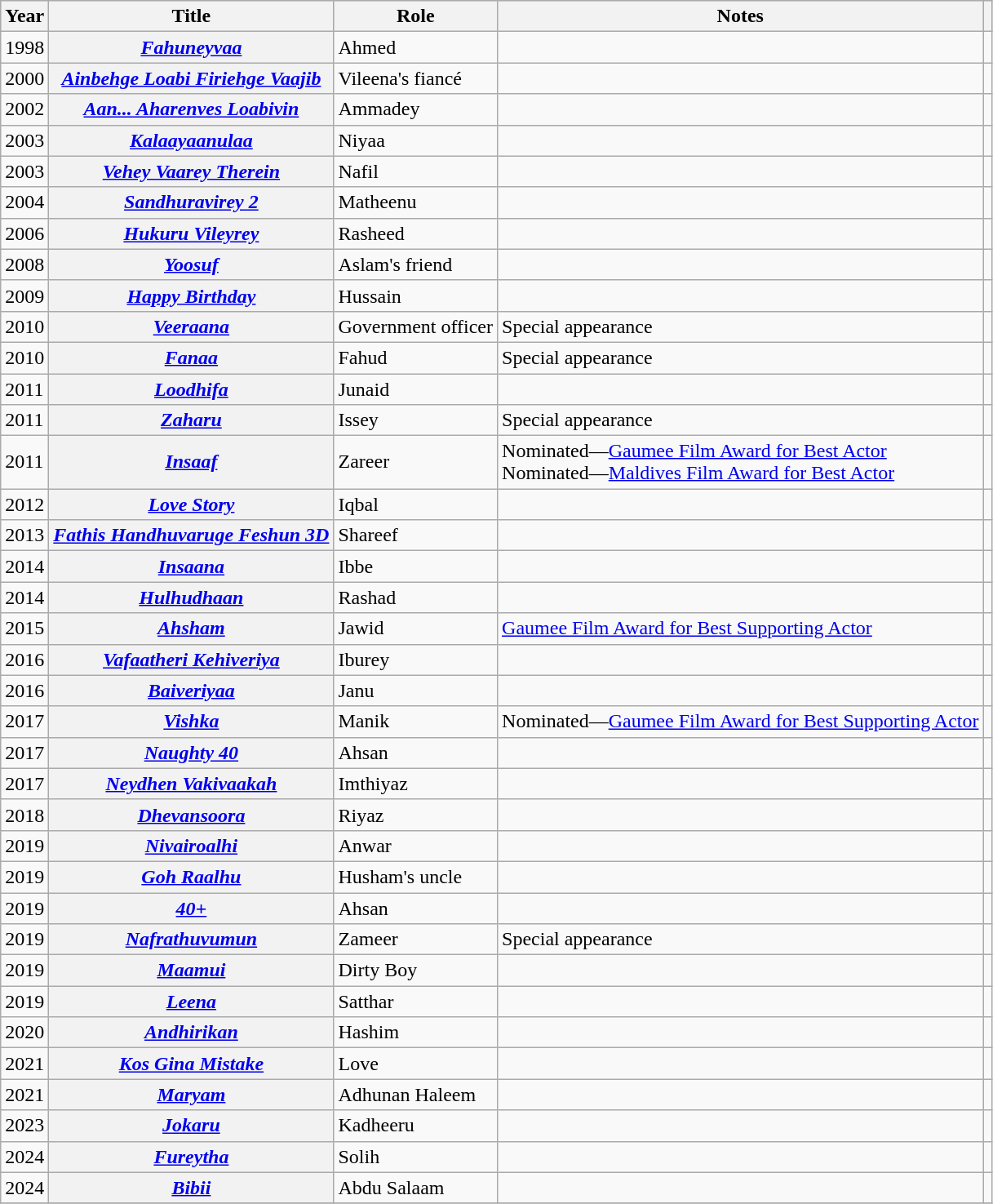<table class="wikitable sortable plainrowheaders">
<tr style="background:#ccc; text-align:center;">
<th scope="col">Year</th>
<th scope="col">Title</th>
<th scope="col">Role</th>
<th scope="col">Notes</th>
<th scope="col" class="unsortable"></th>
</tr>
<tr>
<td>1998</td>
<th scope="row"><em><a href='#'>Fahuneyvaa</a></em></th>
<td>Ahmed</td>
<td></td>
<td style="text-align: center;"></td>
</tr>
<tr>
<td>2000</td>
<th scope="row"><em><a href='#'>Ainbehge Loabi Firiehge Vaajib</a></em></th>
<td>Vileena's fiancé</td>
<td></td>
<td style="text-align: center;"></td>
</tr>
<tr>
<td>2002</td>
<th scope="row"><em><a href='#'>Aan... Aharenves Loabivin</a></em></th>
<td>Ammadey</td>
<td></td>
<td style="text-align: center;"></td>
</tr>
<tr>
<td>2003</td>
<th scope="row"><em><a href='#'>Kalaayaanulaa</a></em></th>
<td>Niyaa</td>
<td></td>
<td style="text-align: center;"></td>
</tr>
<tr>
<td>2003</td>
<th scope="row"><em><a href='#'>Vehey Vaarey Therein</a></em></th>
<td>Nafil</td>
<td></td>
<td style="text-align: center;"></td>
</tr>
<tr>
<td>2004</td>
<th scope="row"><em><a href='#'>Sandhuravirey 2</a></em></th>
<td>Matheenu</td>
<td></td>
<td style="text-align: center;"></td>
</tr>
<tr>
<td>2006</td>
<th scope="row"><em><a href='#'>Hukuru Vileyrey</a></em></th>
<td>Rasheed</td>
<td></td>
<td style="text-align: center;"></td>
</tr>
<tr>
<td>2008</td>
<th scope="row"><em><a href='#'>Yoosuf</a></em></th>
<td>Aslam's friend</td>
<td></td>
<td style="text-align: center;"></td>
</tr>
<tr>
<td>2009</td>
<th scope="row"><em><a href='#'>Happy Birthday</a></em></th>
<td>Hussain</td>
<td></td>
<td style="text-align: center;"></td>
</tr>
<tr>
<td>2010</td>
<th scope="row"><em><a href='#'>Veeraana</a></em></th>
<td>Government officer</td>
<td>Special appearance</td>
<td style="text-align: center;"></td>
</tr>
<tr>
<td>2010</td>
<th scope="row"><a href='#'><em>Fanaa</em></a></th>
<td>Fahud</td>
<td>Special appearance</td>
<td style="text-align: center;"></td>
</tr>
<tr>
<td>2011</td>
<th scope="row"><em><a href='#'>Loodhifa</a></em></th>
<td>Junaid</td>
<td></td>
<td style="text-align: center;"></td>
</tr>
<tr>
<td>2011</td>
<th scope="row"><em><a href='#'>Zaharu</a></em></th>
<td>Issey</td>
<td>Special appearance</td>
<td style="text-align: center;"></td>
</tr>
<tr>
<td>2011</td>
<th scope="row"><em><a href='#'>Insaaf</a></em></th>
<td>Zareer</td>
<td>Nominated—<a href='#'>Gaumee Film Award for Best Actor</a><br>Nominated—<a href='#'>Maldives Film Award for Best Actor</a></td>
<td style="text-align: center;"><br></td>
</tr>
<tr>
<td>2012</td>
<th scope="row"><em><a href='#'>Love Story</a></em></th>
<td>Iqbal</td>
<td></td>
<td style="text-align: center;"></td>
</tr>
<tr>
<td>2013</td>
<th scope="row"><em><a href='#'>Fathis Handhuvaruge Feshun 3D</a></em></th>
<td>Shareef</td>
<td></td>
<td style="text-align: center;"></td>
</tr>
<tr>
<td>2014</td>
<th scope="row"><em><a href='#'>Insaana</a></em></th>
<td>Ibbe</td>
<td></td>
<td style="text-align: center;"></td>
</tr>
<tr>
<td>2014</td>
<th scope="row"><em><a href='#'>Hulhudhaan</a></em></th>
<td>Rashad</td>
<td></td>
<td style="text-align: center;"></td>
</tr>
<tr>
<td>2015</td>
<th scope="row"><em><a href='#'>Ahsham</a></em></th>
<td>Jawid</td>
<td><a href='#'>Gaumee Film Award for Best Supporting Actor</a></td>
<td style="text-align: center;"></td>
</tr>
<tr>
<td>2016</td>
<th scope="row"><em><a href='#'>Vafaatheri Kehiveriya</a></em></th>
<td>Iburey</td>
<td></td>
<td style="text-align: center;"></td>
</tr>
<tr>
<td>2016</td>
<th scope="row"><em><a href='#'>Baiveriyaa</a></em></th>
<td>Janu</td>
<td></td>
<td style="text-align: center;"></td>
</tr>
<tr>
<td>2017</td>
<th scope="row"><em><a href='#'>Vishka</a></em></th>
<td>Manik</td>
<td>Nominated—<a href='#'>Gaumee Film Award for Best Supporting Actor</a></td>
<td style="text-align: center;"></td>
</tr>
<tr>
<td>2017</td>
<th scope="row"><em><a href='#'>Naughty 40</a></em></th>
<td>Ahsan</td>
<td></td>
<td style="text-align: center;"></td>
</tr>
<tr>
<td>2017</td>
<th scope="row"><em><a href='#'>Neydhen Vakivaakah</a></em></th>
<td>Imthiyaz</td>
<td></td>
<td style="text-align: center;"></td>
</tr>
<tr>
<td>2018</td>
<th scope="row"><em><a href='#'>Dhevansoora</a></em></th>
<td>Riyaz</td>
<td></td>
<td style="text-align: center;"></td>
</tr>
<tr>
<td>2019</td>
<th scope="row"><em><a href='#'>Nivairoalhi</a></em></th>
<td>Anwar</td>
<td></td>
<td style="text-align: center;"></td>
</tr>
<tr>
<td>2019</td>
<th scope="row"><em><a href='#'>Goh Raalhu</a></em></th>
<td>Husham's uncle</td>
<td></td>
<td style="text-align: center;"></td>
</tr>
<tr>
<td>2019</td>
<th scope="row"><em><a href='#'>40+</a></em></th>
<td>Ahsan</td>
<td></td>
<td style="text-align: center;"></td>
</tr>
<tr>
<td>2019</td>
<th scope="row"><em><a href='#'>Nafrathuvumun</a></em></th>
<td>Zameer</td>
<td>Special appearance</td>
<td style="text-align: center;"></td>
</tr>
<tr>
<td>2019</td>
<th scope="row"><em><a href='#'>Maamui</a></em></th>
<td>Dirty Boy</td>
<td></td>
<td style="text-align: center;"></td>
</tr>
<tr>
<td>2019</td>
<th scope="row"><em><a href='#'>Leena</a></em></th>
<td>Satthar</td>
<td></td>
<td style="text-align: center;"></td>
</tr>
<tr>
<td>2020</td>
<th scope="row"><em><a href='#'>Andhirikan</a></em></th>
<td>Hashim</td>
<td></td>
<td style="text-align: center;"></td>
</tr>
<tr>
<td>2021</td>
<th scope="row"><em><a href='#'>Kos Gina Mistake</a></em></th>
<td>Love</td>
<td></td>
<td style="text-align:center;"></td>
</tr>
<tr>
<td>2021</td>
<th scope="row"><em><a href='#'>Maryam</a></em></th>
<td>Adhunan Haleem</td>
<td></td>
<td style="text-align:center;"></td>
</tr>
<tr>
<td>2023</td>
<th scope="row"><em><a href='#'>Jokaru</a></em></th>
<td>Kadheeru</td>
<td></td>
<td style="text-align:center;"></td>
</tr>
<tr>
<td>2024</td>
<th scope="row"><em><a href='#'>Fureytha</a></em></th>
<td>Solih</td>
<td></td>
<td style="text-align:center;"></td>
</tr>
<tr>
<td>2024</td>
<th scope="row"><em><a href='#'>Bibii</a></em></th>
<td>Abdu Salaam</td>
<td></td>
<td style="text-align:center;"></td>
</tr>
<tr>
</tr>
</table>
